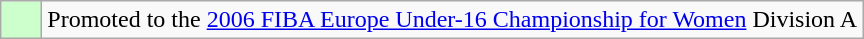<table class="wikitable">
<tr>
<td width=20px bgcolor="#ccffcc"></td>
<td>Promoted to the <a href='#'>2006 FIBA Europe Under-16 Championship for Women</a> Division A</td>
</tr>
</table>
